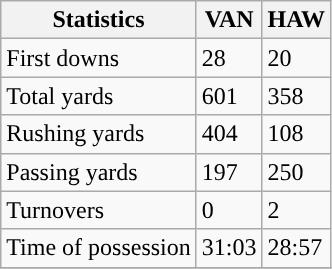<table class="wikitable" style="float: left;">
<tr>
<th>Statistics</th>
<th>VAN</th>
<th>HAW</th>
</tr>
<tr>
<td>First downs</td>
<td>28</td>
<td>20</td>
</tr>
<tr>
<td>Total yards</td>
<td>601</td>
<td>358</td>
</tr>
<tr>
<td>Rushing yards</td>
<td>404</td>
<td>108</td>
</tr>
<tr>
<td>Passing yards</td>
<td>197</td>
<td>250</td>
</tr>
<tr>
<td>Turnovers</td>
<td>0</td>
<td>2</td>
</tr>
<tr>
<td>Time of possession</td>
<td>31:03</td>
<td>28:57</td>
</tr>
<tr>
</tr>
</table>
